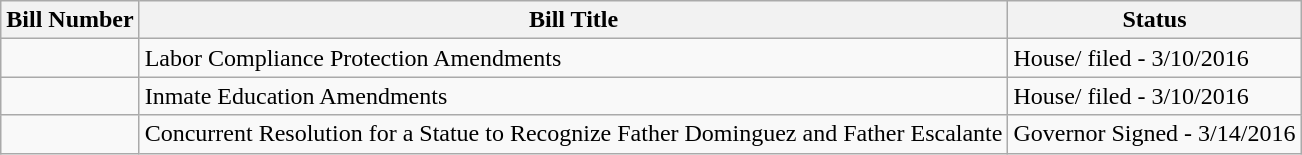<table class="wikitable">
<tr>
<th>Bill Number</th>
<th>Bill Title</th>
<th>Status</th>
</tr>
<tr>
<td></td>
<td>Labor Compliance Protection Amendments</td>
<td>House/ filed - 3/10/2016</td>
</tr>
<tr>
<td></td>
<td>Inmate Education Amendments</td>
<td>House/ filed - 3/10/2016</td>
</tr>
<tr>
<td></td>
<td>Concurrent Resolution for a Statue to Recognize Father Dominguez and Father Escalante</td>
<td>Governor Signed - 3/14/2016</td>
</tr>
</table>
